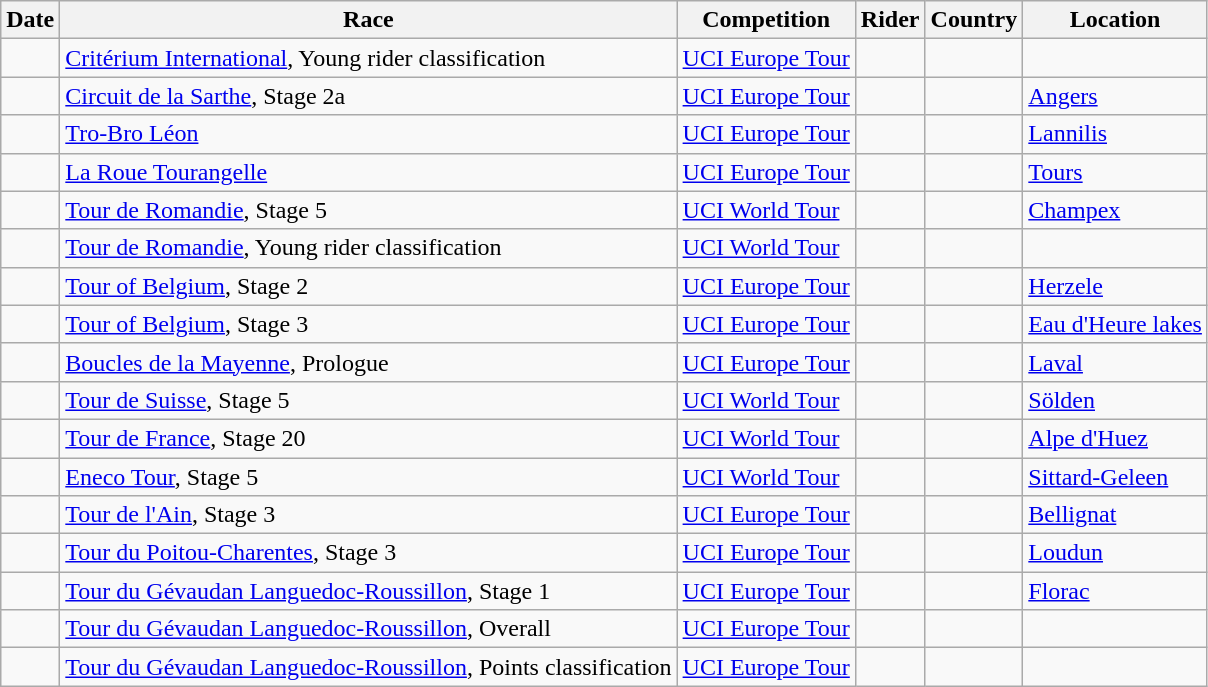<table class="wikitable sortable">
<tr>
<th>Date</th>
<th>Race</th>
<th>Competition</th>
<th>Rider</th>
<th>Country</th>
<th>Location</th>
</tr>
<tr>
<td></td>
<td><a href='#'>Critérium International</a>, Young rider classification</td>
<td><a href='#'>UCI Europe Tour</a></td>
<td></td>
<td></td>
<td></td>
</tr>
<tr>
<td></td>
<td><a href='#'>Circuit de la Sarthe</a>, Stage 2a</td>
<td><a href='#'>UCI Europe Tour</a></td>
<td></td>
<td></td>
<td><a href='#'>Angers</a></td>
</tr>
<tr>
<td></td>
<td><a href='#'>Tro-Bro Léon</a></td>
<td><a href='#'>UCI Europe Tour</a></td>
<td></td>
<td></td>
<td><a href='#'>Lannilis</a></td>
</tr>
<tr>
<td></td>
<td><a href='#'>La Roue Tourangelle</a></td>
<td><a href='#'>UCI Europe Tour</a></td>
<td></td>
<td></td>
<td><a href='#'>Tours</a></td>
</tr>
<tr>
<td></td>
<td><a href='#'>Tour de Romandie</a>, Stage 5</td>
<td><a href='#'>UCI World Tour</a></td>
<td></td>
<td></td>
<td><a href='#'>Champex</a></td>
</tr>
<tr>
<td></td>
<td><a href='#'>Tour de Romandie</a>, Young rider classification</td>
<td><a href='#'>UCI World Tour</a></td>
<td></td>
<td></td>
<td></td>
</tr>
<tr>
<td></td>
<td><a href='#'>Tour of Belgium</a>, Stage 2</td>
<td><a href='#'>UCI Europe Tour</a></td>
<td></td>
<td></td>
<td><a href='#'>Herzele</a></td>
</tr>
<tr>
<td></td>
<td><a href='#'>Tour of Belgium</a>, Stage 3</td>
<td><a href='#'>UCI Europe Tour</a></td>
<td></td>
<td></td>
<td><a href='#'>Eau d'Heure lakes</a></td>
</tr>
<tr>
<td></td>
<td><a href='#'>Boucles de la Mayenne</a>, Prologue</td>
<td><a href='#'>UCI Europe Tour</a></td>
<td></td>
<td></td>
<td><a href='#'>Laval</a></td>
</tr>
<tr>
<td></td>
<td><a href='#'>Tour de Suisse</a>, Stage 5</td>
<td><a href='#'>UCI World Tour</a></td>
<td></td>
<td></td>
<td><a href='#'>Sölden</a></td>
</tr>
<tr>
<td></td>
<td><a href='#'>Tour de France</a>, Stage 20</td>
<td><a href='#'>UCI World Tour</a></td>
<td></td>
<td></td>
<td><a href='#'>Alpe d'Huez</a></td>
</tr>
<tr>
<td></td>
<td><a href='#'>Eneco Tour</a>, Stage 5</td>
<td><a href='#'>UCI World Tour</a></td>
<td></td>
<td></td>
<td><a href='#'>Sittard-Geleen</a></td>
</tr>
<tr>
<td></td>
<td><a href='#'>Tour de l'Ain</a>, Stage 3</td>
<td><a href='#'>UCI Europe Tour</a></td>
<td></td>
<td></td>
<td><a href='#'>Bellignat</a></td>
</tr>
<tr>
<td></td>
<td><a href='#'>Tour du Poitou-Charentes</a>, Stage 3</td>
<td><a href='#'>UCI Europe Tour</a></td>
<td></td>
<td></td>
<td><a href='#'>Loudun</a></td>
</tr>
<tr>
<td></td>
<td><a href='#'>Tour du Gévaudan Languedoc-Roussillon</a>, Stage 1</td>
<td><a href='#'>UCI Europe Tour</a></td>
<td></td>
<td></td>
<td><a href='#'>Florac</a></td>
</tr>
<tr>
<td></td>
<td><a href='#'>Tour du Gévaudan Languedoc-Roussillon</a>, Overall</td>
<td><a href='#'>UCI Europe Tour</a></td>
<td></td>
<td></td>
<td></td>
</tr>
<tr>
<td></td>
<td><a href='#'>Tour du Gévaudan Languedoc-Roussillon</a>, Points classification</td>
<td><a href='#'>UCI Europe Tour</a></td>
<td></td>
<td></td>
<td></td>
</tr>
</table>
